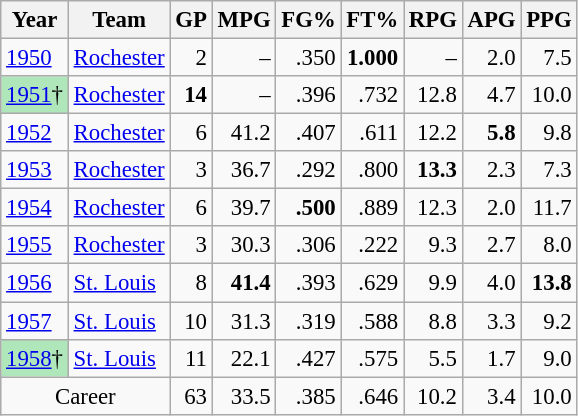<table class="wikitable sortable" style="font-size:95%; text-align:right;">
<tr>
<th>Year</th>
<th>Team</th>
<th>GP</th>
<th>MPG</th>
<th>FG%</th>
<th>FT%</th>
<th>RPG</th>
<th>APG</th>
<th>PPG</th>
</tr>
<tr>
<td style="text-align:left;"><a href='#'>1950</a></td>
<td style="text-align:left;"><a href='#'>Rochester</a></td>
<td>2</td>
<td>–</td>
<td>.350</td>
<td><strong>1.000</strong></td>
<td>–</td>
<td>2.0</td>
<td>7.5</td>
</tr>
<tr>
<td style="text-align:left;background:#afe6ba;"><a href='#'>1951</a>†</td>
<td style="text-align:left;"><a href='#'>Rochester</a></td>
<td><strong>14</strong></td>
<td>–</td>
<td>.396</td>
<td>.732</td>
<td>12.8</td>
<td>4.7</td>
<td>10.0</td>
</tr>
<tr>
<td style="text-align:left;"><a href='#'>1952</a></td>
<td style="text-align:left;"><a href='#'>Rochester</a></td>
<td>6</td>
<td>41.2</td>
<td>.407</td>
<td>.611</td>
<td>12.2</td>
<td><strong>5.8</strong></td>
<td>9.8</td>
</tr>
<tr>
<td style="text-align:left;"><a href='#'>1953</a></td>
<td style="text-align:left;"><a href='#'>Rochester</a></td>
<td>3</td>
<td>36.7</td>
<td>.292</td>
<td>.800</td>
<td><strong>13.3</strong></td>
<td>2.3</td>
<td>7.3</td>
</tr>
<tr>
<td style="text-align:left;"><a href='#'>1954</a></td>
<td style="text-align:left;"><a href='#'>Rochester</a></td>
<td>6</td>
<td>39.7</td>
<td><strong>.500</strong></td>
<td>.889</td>
<td>12.3</td>
<td>2.0</td>
<td>11.7</td>
</tr>
<tr>
<td style="text-align:left;"><a href='#'>1955</a></td>
<td style="text-align:left;"><a href='#'>Rochester</a></td>
<td>3</td>
<td>30.3</td>
<td>.306</td>
<td>.222</td>
<td>9.3</td>
<td>2.7</td>
<td>8.0</td>
</tr>
<tr>
<td style="text-align:left;"><a href='#'>1956</a></td>
<td style="text-align:left;"><a href='#'>St. Louis</a></td>
<td>8</td>
<td><strong>41.4</strong></td>
<td>.393</td>
<td>.629</td>
<td>9.9</td>
<td>4.0</td>
<td><strong>13.8</strong></td>
</tr>
<tr>
<td style="text-align:left;"><a href='#'>1957</a></td>
<td style="text-align:left;"><a href='#'>St. Louis</a></td>
<td>10</td>
<td>31.3</td>
<td>.319</td>
<td>.588</td>
<td>8.8</td>
<td>3.3</td>
<td>9.2</td>
</tr>
<tr>
<td style="text-align:left;background:#afe6ba;"><a href='#'>1958</a>†</td>
<td style="text-align:left;"><a href='#'>St. Louis</a></td>
<td>11</td>
<td>22.1</td>
<td>.427</td>
<td>.575</td>
<td>5.5</td>
<td>1.7</td>
<td>9.0</td>
</tr>
<tr class="sortbottom">
<td colspan="2" style="text-align:center;">Career</td>
<td>63</td>
<td>33.5</td>
<td>.385</td>
<td>.646</td>
<td>10.2</td>
<td>3.4</td>
<td>10.0</td>
</tr>
</table>
